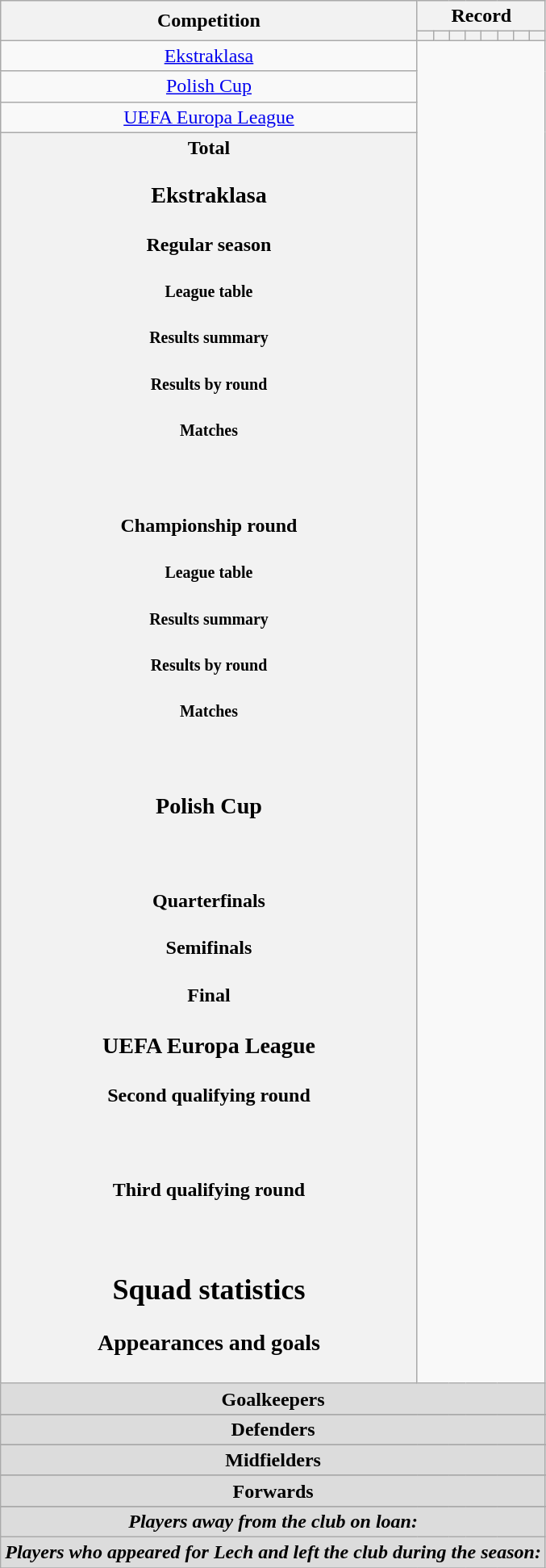<table class="wikitable" style="text-align: center">
<tr>
<th rowspan=2>Competition</th>
<th colspan=8>Record</th>
</tr>
<tr>
<th></th>
<th></th>
<th></th>
<th></th>
<th></th>
<th></th>
<th></th>
<th></th>
</tr>
<tr>
<td><a href='#'>Ekstraklasa</a><br></td>
</tr>
<tr>
<td><a href='#'>Polish Cup</a><br></td>
</tr>
<tr>
<td><a href='#'>UEFA Europa League</a><br></td>
</tr>
<tr>
<th>Total<br>
<h3>Ekstraklasa</h3><h4>Regular season</h4><h5>League table</h5><h5>Results summary</h5>
<h5>Results by round</h5><h5>Matches</h5>

<br>




























<h4>Championship round</h4><h5>League table</h5><h5>Results summary</h5>
<h5>Results by round</h5><h5>Matches</h5>

<br>





<h3>Polish Cup</h3><br>
<h4>Quarterfinals</h4>
<h4>Semifinals</h4>
<h4>Final</h4><h3>UEFA Europa League</h3><h4>Second qualifying round</h4><br>
<h4>Third qualifying round</h4><br>
<h2>Squad statistics</h2><h3>Appearances and goals</h3></th>
</tr>
<tr>
<th colspan=14 style=background:#dcdcdc; text-align:center>Goalkeepers</th>
</tr>
<tr>
</tr>
<tr>
<th colspan=14 style=background:#dcdcdc; text-align:center>Defenders</th>
</tr>
<tr>
</tr>
<tr>
<th colspan=14 style=background:#dcdcdc; text-align:center>Midfielders</th>
</tr>
<tr>
</tr>
<tr>
<th colspan=14 style=background:#dcdcdc; text-align:center>Forwards</th>
</tr>
<tr>
</tr>
<tr>
<th colspan="12" style=background:#dcdcdc; text-align:center><em>Players away from the club on loan:</em></th>
</tr>
<tr>
<th colspan="12" style=background:#dcdcdc; text-align:center><em>Players who appeared for Lech and left the club during the season:</em></th>
</tr>
<tr>
</tr>
</table>
